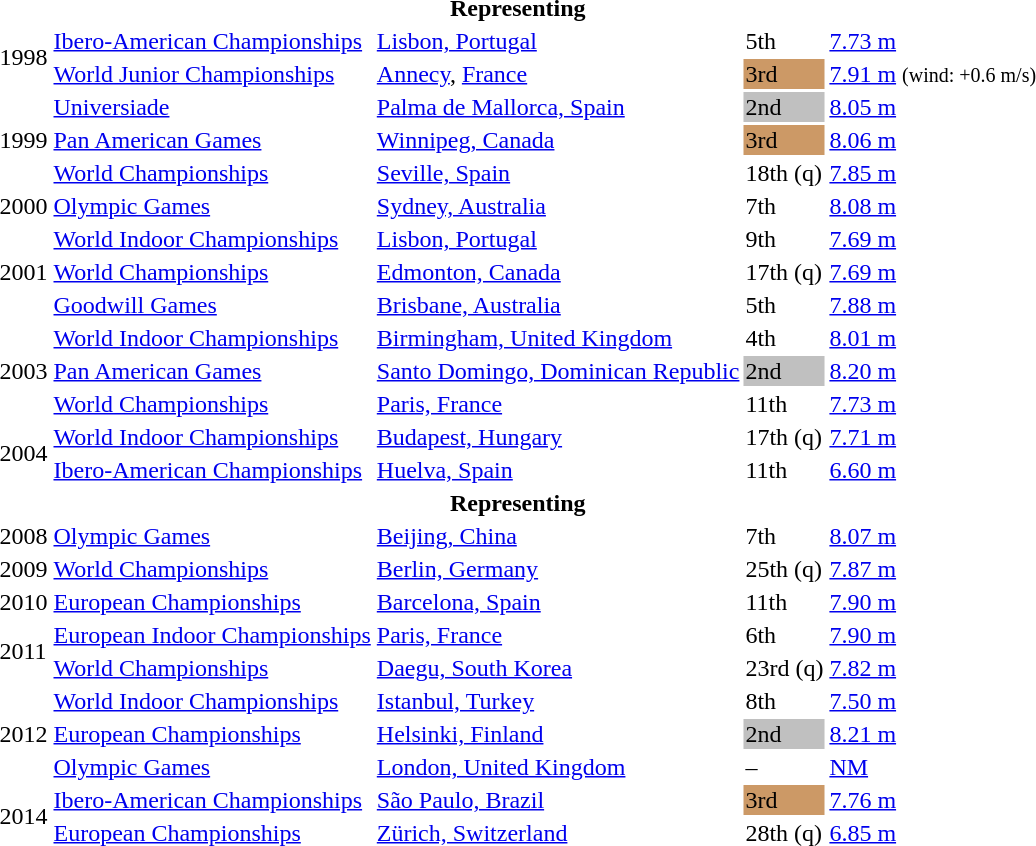<table>
<tr>
<th colspan="5">Representing </th>
</tr>
<tr>
<td rowspan=2>1998</td>
<td><a href='#'>Ibero-American Championships</a></td>
<td><a href='#'>Lisbon, Portugal</a></td>
<td>5th</td>
<td><a href='#'>7.73 m</a></td>
</tr>
<tr>
<td><a href='#'>World Junior Championships</a></td>
<td><a href='#'>Annecy</a>, <a href='#'>France</a></td>
<td bgcolor=cc9966>3rd</td>
<td><a href='#'>7.91 m</a>  <small>(wind: +0.6 m/s)</small></td>
</tr>
<tr>
<td rowspan=3>1999</td>
<td><a href='#'>Universiade</a></td>
<td><a href='#'>Palma de Mallorca, Spain</a></td>
<td bgcolor=silver>2nd</td>
<td><a href='#'>8.05 m</a></td>
</tr>
<tr>
<td><a href='#'>Pan American Games</a></td>
<td><a href='#'>Winnipeg, Canada</a></td>
<td bgcolor=cc9966>3rd</td>
<td><a href='#'>8.06 m</a></td>
</tr>
<tr>
<td><a href='#'>World Championships</a></td>
<td><a href='#'>Seville, Spain</a></td>
<td>18th (q)</td>
<td><a href='#'>7.85 m</a></td>
</tr>
<tr>
<td>2000</td>
<td><a href='#'>Olympic Games</a></td>
<td><a href='#'>Sydney, Australia</a></td>
<td>7th</td>
<td><a href='#'>8.08 m</a></td>
</tr>
<tr>
<td rowspan=3>2001</td>
<td><a href='#'>World Indoor Championships</a></td>
<td><a href='#'>Lisbon, Portugal</a></td>
<td>9th</td>
<td><a href='#'>7.69 m</a></td>
</tr>
<tr>
<td><a href='#'>World Championships</a></td>
<td><a href='#'>Edmonton, Canada</a></td>
<td>17th (q)</td>
<td><a href='#'>7.69 m</a></td>
</tr>
<tr>
<td><a href='#'>Goodwill Games</a></td>
<td><a href='#'>Brisbane, Australia</a></td>
<td>5th</td>
<td><a href='#'>7.88 m</a></td>
</tr>
<tr>
<td rowspan=3>2003</td>
<td><a href='#'>World Indoor Championships</a></td>
<td><a href='#'>Birmingham, United Kingdom</a></td>
<td>4th</td>
<td><a href='#'>8.01 m</a></td>
</tr>
<tr>
<td><a href='#'>Pan American Games</a></td>
<td><a href='#'>Santo Domingo, Dominican Republic</a></td>
<td bgcolor=silver>2nd</td>
<td><a href='#'>8.20 m</a></td>
</tr>
<tr>
<td><a href='#'>World Championships</a></td>
<td><a href='#'>Paris, France</a></td>
<td>11th</td>
<td><a href='#'>7.73 m</a></td>
</tr>
<tr>
<td rowspan=2>2004</td>
<td><a href='#'>World Indoor Championships</a></td>
<td><a href='#'>Budapest, Hungary</a></td>
<td>17th (q)</td>
<td><a href='#'>7.71 m</a></td>
</tr>
<tr>
<td><a href='#'>Ibero-American Championships</a></td>
<td><a href='#'>Huelva, Spain</a></td>
<td>11th</td>
<td><a href='#'>6.60 m</a></td>
</tr>
<tr>
<th colspan="5">Representing </th>
</tr>
<tr>
<td>2008</td>
<td><a href='#'>Olympic Games</a></td>
<td><a href='#'>Beijing, China</a></td>
<td>7th</td>
<td><a href='#'>8.07 m</a></td>
</tr>
<tr>
<td>2009</td>
<td><a href='#'>World Championships</a></td>
<td><a href='#'>Berlin, Germany</a></td>
<td>25th (q)</td>
<td><a href='#'>7.87 m</a></td>
</tr>
<tr>
<td>2010</td>
<td><a href='#'>European Championships</a></td>
<td><a href='#'>Barcelona, Spain</a></td>
<td>11th</td>
<td><a href='#'>7.90 m</a></td>
</tr>
<tr>
<td rowspan=2>2011</td>
<td><a href='#'>European Indoor Championships</a></td>
<td><a href='#'>Paris, France</a></td>
<td>6th</td>
<td><a href='#'>7.90 m</a></td>
</tr>
<tr>
<td><a href='#'>World Championships</a></td>
<td><a href='#'>Daegu, South Korea</a></td>
<td>23rd (q)</td>
<td><a href='#'>7.82 m</a></td>
</tr>
<tr>
<td rowspan=3>2012</td>
<td><a href='#'>World Indoor Championships</a></td>
<td><a href='#'>Istanbul, Turkey</a></td>
<td>8th</td>
<td><a href='#'>7.50 m</a></td>
</tr>
<tr>
<td><a href='#'>European Championships</a></td>
<td><a href='#'>Helsinki, Finland</a></td>
<td bgcolor=silver>2nd</td>
<td><a href='#'>8.21 m</a></td>
</tr>
<tr>
<td><a href='#'>Olympic Games</a></td>
<td><a href='#'>London, United Kingdom</a></td>
<td>–</td>
<td><a href='#'>NM</a></td>
</tr>
<tr>
<td rowspan=2>2014</td>
<td><a href='#'>Ibero-American Championships</a></td>
<td><a href='#'>São Paulo, Brazil</a></td>
<td bgcolor=cc9966>3rd</td>
<td><a href='#'>7.76 m</a></td>
</tr>
<tr>
<td><a href='#'>European Championships</a></td>
<td><a href='#'>Zürich, Switzerland</a></td>
<td>28th (q)</td>
<td><a href='#'>6.85 m</a></td>
</tr>
</table>
